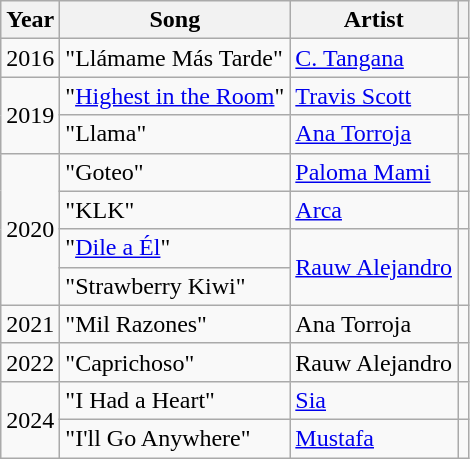<table class="wikitable">
<tr>
<th>Year</th>
<th>Song</th>
<th>Artist</th>
<th></th>
</tr>
<tr>
<td>2016</td>
<td>"Llámame Más Tarde"</td>
<td><a href='#'>C. Tangana</a></td>
<td></td>
</tr>
<tr>
<td rowspan="2">2019</td>
<td>"<a href='#'>Highest in the Room</a>"</td>
<td><a href='#'>Travis Scott</a></td>
<td></td>
</tr>
<tr>
<td>"Llama"</td>
<td><a href='#'>Ana Torroja</a></td>
<td></td>
</tr>
<tr>
<td rowspan="4">2020</td>
<td>"Goteo"</td>
<td><a href='#'>Paloma Mami</a></td>
<td></td>
</tr>
<tr>
<td>"KLK"</td>
<td><a href='#'>Arca</a></td>
<td></td>
</tr>
<tr>
<td>"<a href='#'>Dile a Él</a>"</td>
<td rowspan="2"><a href='#'>Rauw Alejandro</a></td>
<td rowspan="2"></td>
</tr>
<tr>
<td>"Strawberry Kiwi"</td>
</tr>
<tr>
<td>2021</td>
<td>"Mil Razones"</td>
<td>Ana Torroja</td>
<td></td>
</tr>
<tr>
<td>2022</td>
<td>"Caprichoso"</td>
<td>Rauw Alejandro</td>
<td></td>
</tr>
<tr>
<td rowspan="2">2024</td>
<td>"I Had a Heart"</td>
<td><a href='#'>Sia</a></td>
<td></td>
</tr>
<tr>
<td>"I'll Go Anywhere"</td>
<td><a href='#'>Mustafa</a></td>
<td></td>
</tr>
</table>
